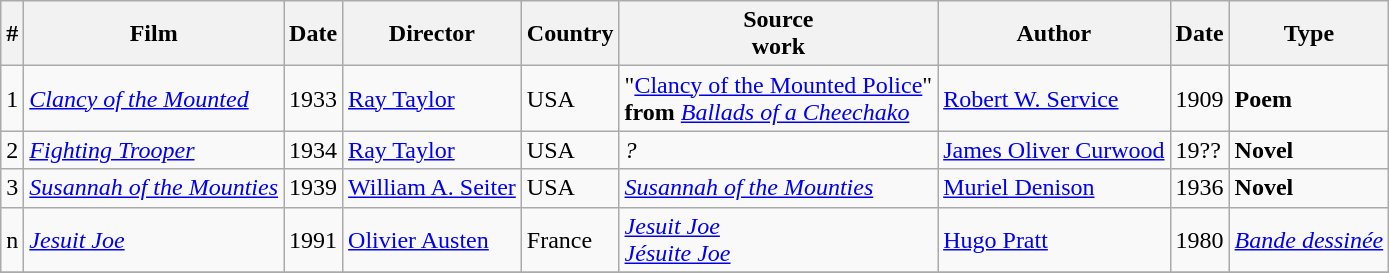<table class="wikitable">
<tr>
<th>#</th>
<th>Film</th>
<th>Date</th>
<th>Director</th>
<th>Country</th>
<th>Source<br>work</th>
<th>Author</th>
<th>Date</th>
<th>Type</th>
</tr>
<tr>
<td>1</td>
<td><em><a href='#'>Clancy of the Mounted</a></em></td>
<td>1933</td>
<td><a href='#'>Ray Taylor</a></td>
<td>USA</td>
<td>"<a href='#'>Clancy of the Mounted Police</a>"<br><strong>from</strong> <em><a href='#'>Ballads of a Cheechako</a></em></td>
<td><a href='#'>Robert W. Service</a></td>
<td>1909</td>
<td><strong>Poem</strong></td>
</tr>
<tr>
<td>2</td>
<td><em><a href='#'>Fighting Trooper</a></em></td>
<td>1934</td>
<td><a href='#'>Ray Taylor</a></td>
<td>USA</td>
<td><em>?</em></td>
<td><a href='#'>James Oliver Curwood</a></td>
<td>19??</td>
<td><strong>Novel</strong></td>
</tr>
<tr>
<td>3</td>
<td><em><a href='#'>Susannah of the Mounties</a></em></td>
<td>1939</td>
<td><a href='#'>William A. Seiter</a></td>
<td>USA</td>
<td><em><a href='#'>Susannah of the Mounties</a></em></td>
<td><a href='#'>Muriel Denison</a></td>
<td>1936</td>
<td><strong>Novel</strong></td>
</tr>
<tr>
<td>n</td>
<td><em><a href='#'>Jesuit Joe</a></em></td>
<td>1991</td>
<td><a href='#'>Olivier Austen</a></td>
<td>France</td>
<td><em><a href='#'>Jesuit Joe</a></em><br><em><a href='#'>Jésuite Joe</a></em></td>
<td><a href='#'>Hugo Pratt</a></td>
<td>1980</td>
<td><em><a href='#'>Bande dessinée</a></em></td>
</tr>
<tr>
</tr>
</table>
